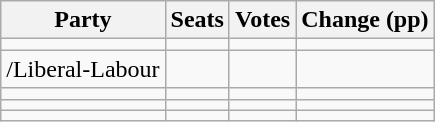<table class="wikitable" style="text-align:right;">
<tr>
<th>Party</th>
<th>Seats</th>
<th>Votes</th>
<th colspan="3">Change (pp)</th>
</tr>
<tr>
<td style="text-align:left;"></td>
<td></td>
<td></td>
<td></td>
</tr>
<tr>
<td style="text-align:left;">/Liberal-Labour</td>
<td></td>
<td></td>
<td></td>
</tr>
<tr>
<td style="text-align:left;"></td>
<td></td>
<td></td>
<td></td>
</tr>
<tr>
<td style="text-align:left;"></td>
<td></td>
<td></td>
<td></td>
</tr>
<tr>
<td style="text-align:left;"></td>
<td></td>
<td></td>
<td></td>
</tr>
</table>
